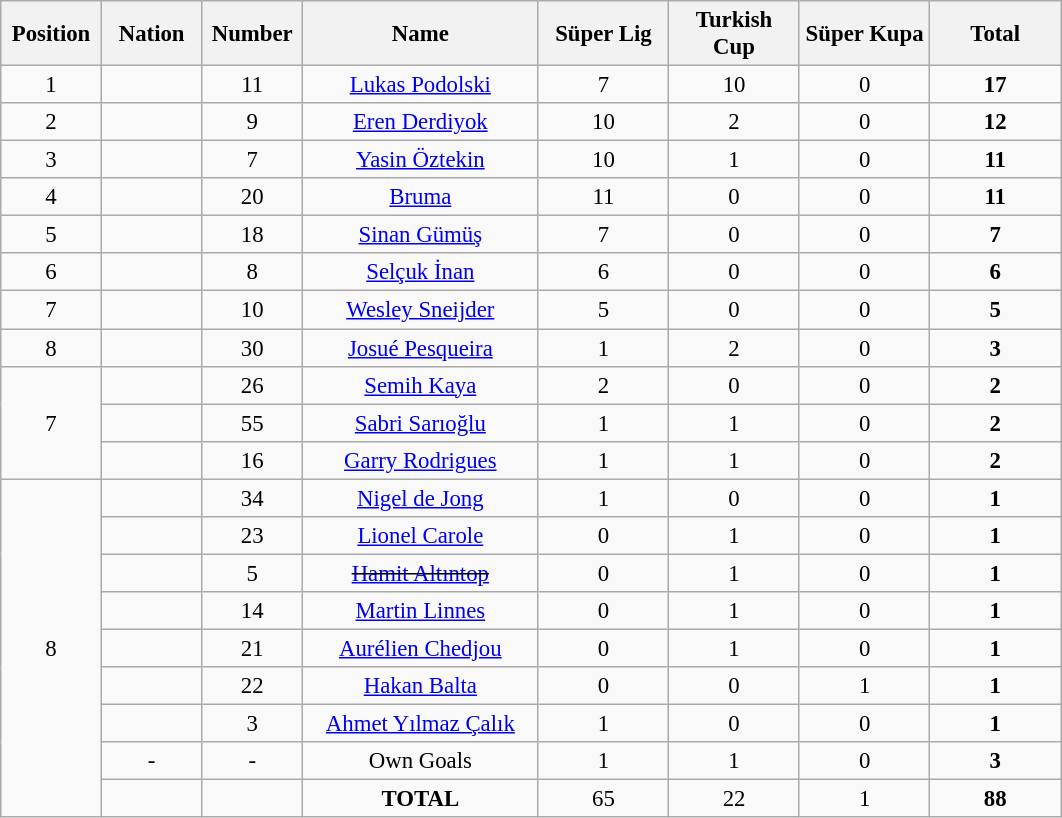<table class="wikitable" style="font-size: 95%; text-align: center;">
<tr>
<th width=60>Position</th>
<th width=60>Nation</th>
<th width=60>Number</th>
<th width=150>Name</th>
<th width=80>Süper Lig</th>
<th width=80>Turkish Cup</th>
<th width=80>Süper Kupa</th>
<th width=80>Total</th>
</tr>
<tr>
<td>1</td>
<td></td>
<td>11</td>
<td><a href='#'>Lukas Podolski</a></td>
<td>7</td>
<td>10</td>
<td>0</td>
<td><strong>17</strong></td>
</tr>
<tr>
<td>2</td>
<td></td>
<td>9</td>
<td><a href='#'>Eren Derdiyok</a></td>
<td>10</td>
<td>2</td>
<td>0</td>
<td><strong>12</strong></td>
</tr>
<tr>
<td>3</td>
<td></td>
<td>7</td>
<td><a href='#'>Yasin Öztekin</a></td>
<td>10</td>
<td>1</td>
<td>0</td>
<td><strong>11</strong></td>
</tr>
<tr>
<td>4</td>
<td></td>
<td>20</td>
<td><a href='#'>Bruma</a></td>
<td>11</td>
<td>0</td>
<td>0</td>
<td><strong>11</strong></td>
</tr>
<tr>
<td>5</td>
<td></td>
<td>18</td>
<td><a href='#'>Sinan Gümüş</a></td>
<td>7</td>
<td>0</td>
<td>0</td>
<td><strong>7</strong></td>
</tr>
<tr>
<td>6</td>
<td></td>
<td>8</td>
<td><a href='#'>Selçuk İnan</a></td>
<td>6</td>
<td>0</td>
<td>0</td>
<td><strong>6</strong></td>
</tr>
<tr>
<td>7</td>
<td></td>
<td>10</td>
<td><a href='#'>Wesley Sneijder</a></td>
<td>5</td>
<td>0</td>
<td>0</td>
<td><strong>5</strong></td>
</tr>
<tr>
<td>8</td>
<td></td>
<td>30</td>
<td><a href='#'>Josué Pesqueira</a></td>
<td>1</td>
<td>2</td>
<td>0</td>
<td><strong>3</strong></td>
</tr>
<tr>
<td rowspan=3>7</td>
<td></td>
<td>26</td>
<td><a href='#'>Semih Kaya</a></td>
<td>2</td>
<td>0</td>
<td>0</td>
<td><strong>2</strong></td>
</tr>
<tr>
<td></td>
<td>55</td>
<td><a href='#'>Sabri Sarıoğlu</a></td>
<td>1</td>
<td>1</td>
<td>0</td>
<td><strong>2</strong></td>
</tr>
<tr>
<td></td>
<td>16</td>
<td><a href='#'>Garry Rodrigues</a></td>
<td>1</td>
<td>1</td>
<td>0</td>
<td><strong>2</strong></td>
</tr>
<tr>
<td rowspan=9>8</td>
<td></td>
<td>34</td>
<td><a href='#'>Nigel de Jong</a></td>
<td>1</td>
<td>0</td>
<td>0</td>
<td><strong>1</strong></td>
</tr>
<tr>
<td></td>
<td>23</td>
<td><a href='#'>Lionel Carole</a></td>
<td>0</td>
<td>1</td>
<td>0</td>
<td><strong>1</strong></td>
</tr>
<tr>
<td></td>
<td>5</td>
<td><s><a href='#'>Hamit Altıntop</a></s></td>
<td>0</td>
<td>1</td>
<td>0</td>
<td><strong>1</strong></td>
</tr>
<tr>
<td></td>
<td>14</td>
<td><a href='#'>Martin Linnes</a></td>
<td>0</td>
<td>1</td>
<td>0</td>
<td><strong>1</strong></td>
</tr>
<tr>
<td></td>
<td>21</td>
<td><a href='#'>Aurélien Chedjou</a></td>
<td>0</td>
<td>1</td>
<td>0</td>
<td><strong>1</strong></td>
</tr>
<tr>
<td></td>
<td>22</td>
<td><a href='#'>Hakan Balta</a></td>
<td>0</td>
<td>0</td>
<td>1</td>
<td><strong>1</strong></td>
</tr>
<tr>
<td></td>
<td>3</td>
<td><a href='#'>Ahmet Yılmaz Çalık</a></td>
<td>1</td>
<td>0</td>
<td>0</td>
<td><strong>1</strong></td>
</tr>
<tr>
<td>-</td>
<td>-</td>
<td>Own Goals</td>
<td>1</td>
<td>1</td>
<td>0</td>
<td><strong>3</strong></td>
</tr>
<tr>
<td></td>
<td></td>
<td><strong>TOTAL</strong></td>
<td>65</td>
<td>22</td>
<td>1</td>
<td><strong>88</strong></td>
</tr>
</table>
